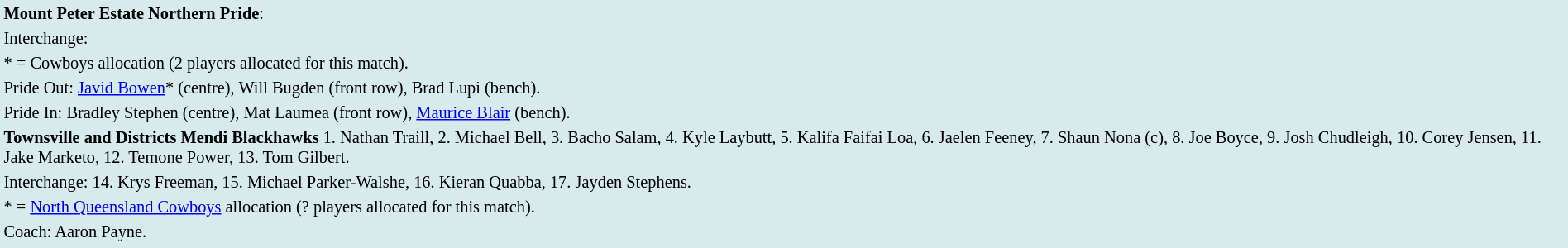<table style="background:#d7ebed; font-size:85%; width:100%;">
<tr>
<td><strong>Mount Peter Estate Northern Pride</strong>:             </td>
</tr>
<tr>
<td>Interchange:    </td>
</tr>
<tr>
<td>* = Cowboys allocation (2 players allocated for this match).</td>
</tr>
<tr>
<td>Pride Out: <a href='#'>Javid Bowen</a>* (centre), Will Bugden (front row), Brad Lupi (bench).</td>
</tr>
<tr>
<td>Pride In: Bradley Stephen (centre), Mat Laumea (front row), <a href='#'>Maurice Blair</a> (bench).</td>
</tr>
<tr>
<td><strong>Townsville and Districts Mendi Blackhawks</strong> 1. Nathan Traill, 2. Michael Bell, 3. Bacho Salam, 4. Kyle Laybutt, 5. Kalifa Faifai Loa, 6. Jaelen Feeney, 7. Shaun Nona (c), 8. Joe Boyce, 9. Josh Chudleigh, 10. Corey Jensen, 11. Jake Marketo, 12. Temone Power, 13. Tom Gilbert.</td>
</tr>
<tr>
<td>Interchange: 14. Krys Freeman, 15. Michael Parker-Walshe, 16. Kieran Quabba, 17. Jayden Stephens.</td>
</tr>
<tr>
<td>* = <a href='#'>North Queensland Cowboys</a> allocation (? players allocated for this match).</td>
</tr>
<tr>
<td>Coach: Aaron Payne.</td>
</tr>
<tr>
</tr>
</table>
